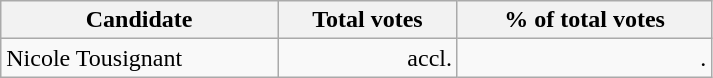<table class="wikitable" width="475">
<tr>
<th align="left">Candidate</th>
<th align="right">Total votes</th>
<th align="right">% of total votes</th>
</tr>
<tr>
<td align="left">Nicole Tousignant</td>
<td align="right">accl.</td>
<td align="right">.</td>
</tr>
</table>
